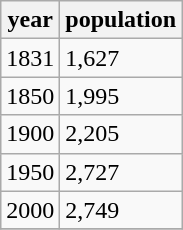<table class="wikitable">
<tr>
<th>year</th>
<th>population</th>
</tr>
<tr>
<td>1831</td>
<td>1,627</td>
</tr>
<tr>
<td>1850</td>
<td>1,995</td>
</tr>
<tr>
<td>1900</td>
<td>2,205</td>
</tr>
<tr>
<td>1950</td>
<td>2,727</td>
</tr>
<tr>
<td>2000</td>
<td>2,749</td>
</tr>
<tr>
</tr>
</table>
